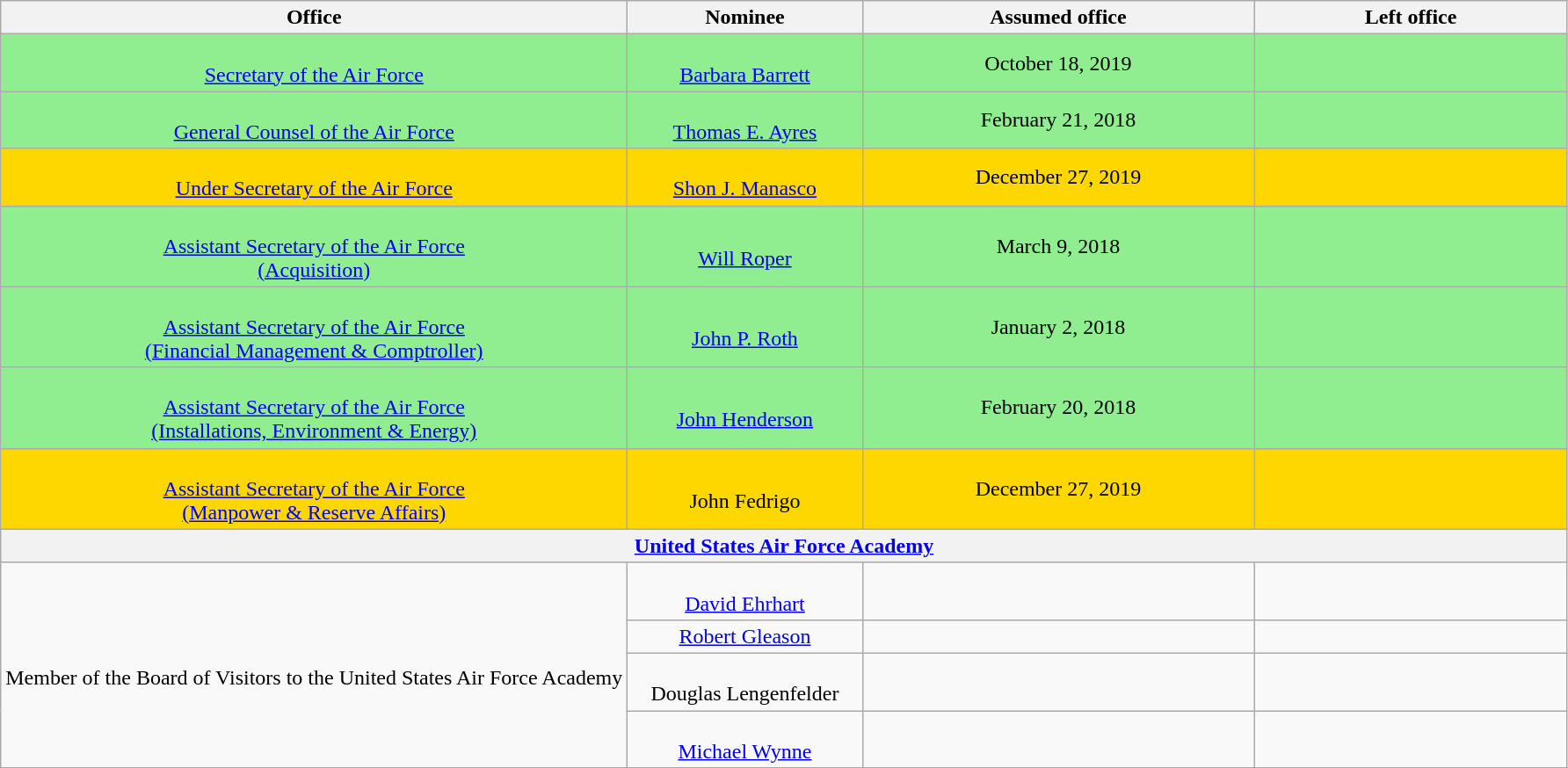<table class="wikitable sortable" style="text-align:center">
<tr>
<th style="width:40%;">Office</th>
<th style="width:15%;">Nominee</th>
<th style="width:25%;" data-sort- type="date">Assumed office</th>
<th style="width:20%;" data-sort- type="date">Left office</th>
</tr>
<tr style="background:lightgreen;">
<td><br><a href='#'>Secretary of the Air Force</a></td>
<td><br><a href='#'>Barbara Barrett</a></td>
<td>October 18, 2019<br></td>
<td></td>
</tr>
<tr style="background:lightgreen;">
<td><br><a href='#'>General Counsel of the Air Force</a></td>
<td><br><a href='#'>Thomas E. Ayres</a></td>
<td>February 21, 2018<br></td>
<td></td>
</tr>
<tr style="background:gold;">
<td><br><a href='#'>Under Secretary of the Air Force</a></td>
<td><br><a href='#'>Shon J. Manasco</a></td>
<td>December 27, 2019</td>
<td></td>
</tr>
<tr style="background:lightgreen;">
<td><br><a href='#'>Assistant Secretary of the Air Force<br>(Acquisition)</a></td>
<td><br><a href='#'>Will Roper</a></td>
<td>March 9, 2018<br></td>
<td></td>
</tr>
<tr style="background:lightgreen;">
<td><br><a href='#'>Assistant Secretary of the Air Force<br>(Financial Management & Comptroller)</a></td>
<td><br><a href='#'>John P. Roth</a></td>
<td>January 2, 2018<br></td>
<td></td>
</tr>
<tr style="background:lightgreen;">
<td><br><a href='#'>Assistant Secretary of the Air Force<br>(Installations, Environment & Energy)</a></td>
<td><br><a href='#'>John Henderson</a></td>
<td>February 20, 2018<br></td>
<td></td>
</tr>
<tr style="background:gold;">
<td><br><a href='#'>Assistant Secretary of the Air Force<br>(Manpower & Reserve Affairs)</a></td>
<td><br>John Fedrigo</td>
<td>December 27, 2019</td>
<td></td>
</tr>
<tr>
<th colspan="4"><a href='#'>United States Air Force Academy</a></th>
</tr>
<tr>
<td rowspan="4"><br>Member of the Board of Visitors to the United States Air Force Academy</td>
<td><br><a href='#'>David Ehrhart</a></td>
<td></td>
<td></td>
</tr>
<tr>
<td><a href='#'>Robert Gleason</a></td>
<td></td>
<td></td>
</tr>
<tr>
<td><br>Douglas Lengenfelder</td>
<td></td>
<td></td>
</tr>
<tr>
<td><br><a href='#'>Michael Wynne</a></td>
<td></td>
<td></td>
</tr>
</table>
